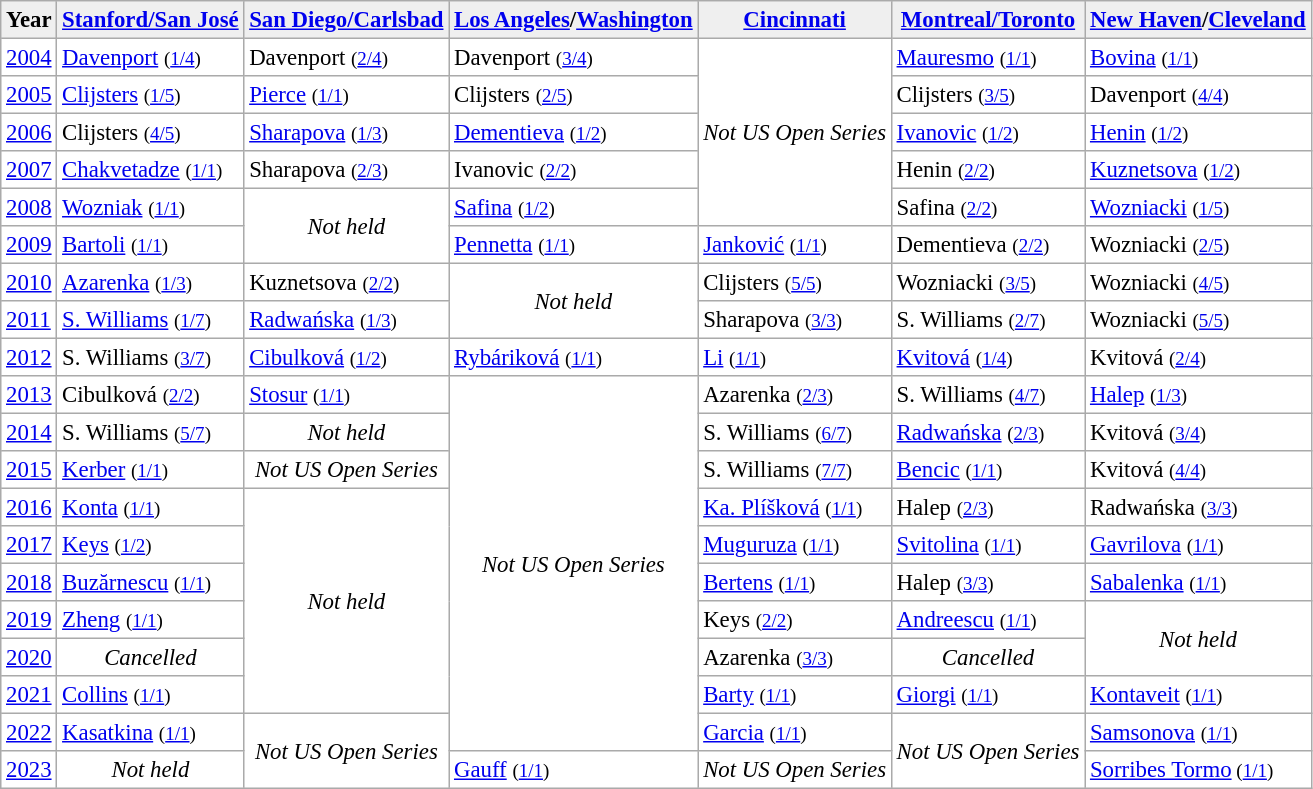<table cellpadding=3 cellspacing=0 border=1 style="font-size: 95%; border: #aaa solid 1px; border-collapse:collapse">
<tr bgcolor=efefef>
<th>Year</th>
<th><a href='#'>Stanford/San José</a></th>
<th><a href='#'>San Diego/Carlsbad</a></th>
<th><a href='#'>Los Angeles</a>/<a href='#'>Washington</a></th>
<th><a href='#'>Cincinnati</a></th>
<th><a href='#'>Montreal/Toronto</a></th>
<th><a href='#'>New Haven</a>/<a href='#'>Cleveland</a></th>
</tr>
<tr>
<td><a href='#'>2004</a></td>
<td> <a href='#'>Davenport</a> <small>(<a href='#'>1/4</a>)</small></td>
<td> Davenport <small>(<a href='#'>2/4</a>)</small></td>
<td> Davenport <small>(<a href='#'>3/4</a>)</small></td>
<td rowspan=5 align="center"><em>Not US Open Series</em></td>
<td> <a href='#'>Mauresmo</a> <small>(<a href='#'>1/1</a>)</small></td>
<td> <a href='#'>Bovina</a> <small>(<a href='#'>1/1</a>)</small></td>
</tr>
<tr>
<td><a href='#'>2005</a></td>
<td> <a href='#'>Clijsters</a> <small>(<a href='#'>1/5</a>)</small></td>
<td> <a href='#'>Pierce</a> <small>(<a href='#'>1/1</a>)</small></td>
<td> Clijsters <small>(<a href='#'>2/5</a>)</small></td>
<td> Clijsters <small>(<a href='#'>3/5</a>)</small></td>
<td> Davenport <small>(<a href='#'>4/4</a>)</small></td>
</tr>
<tr>
<td><a href='#'>2006</a></td>
<td> Clijsters <small>(<a href='#'>4/5</a>)</small></td>
<td> <a href='#'>Sharapova</a> <small>(<a href='#'>1/3</a>)</small></td>
<td> <a href='#'>Dementieva</a> <small>(<a href='#'>1/2</a>)</small></td>
<td> <a href='#'>Ivanovic</a> <small>(<a href='#'>1/2</a>)</small></td>
<td> <a href='#'>Henin</a> <small>(<a href='#'>1/2</a>)</small></td>
</tr>
<tr>
<td><a href='#'>2007</a></td>
<td> <a href='#'>Chakvetadze</a> <small>(<a href='#'>1/1</a>)</small></td>
<td> Sharapova <small>(<a href='#'>2/3</a>)</small></td>
<td> Ivanovic <small>(<a href='#'>2/2</a>)</small></td>
<td> Henin <small>(<a href='#'>2/2</a>)</small></td>
<td> <a href='#'>Kuznetsova</a> <small>(<a href='#'>1/2</a>)</small></td>
</tr>
<tr>
<td><a href='#'>2008</a></td>
<td> <a href='#'>Wozniak</a> <small>(<a href='#'>1/1</a>)</small></td>
<td rowspan=2 align="center"><em>Not held</em></td>
<td> <a href='#'>Safina</a> <small>(<a href='#'>1/2</a>)</small></td>
<td> Safina <small>(<a href='#'>2/2</a>)</small></td>
<td> <a href='#'>Wozniacki</a> <small>(<a href='#'>1/5</a>)</small></td>
</tr>
<tr>
<td><a href='#'>2009</a></td>
<td> <a href='#'>Bartoli</a> <small>(<a href='#'>1/1</a>)</small></td>
<td> <a href='#'>Pennetta</a> <small>(<a href='#'>1/1</a>)</small></td>
<td> <a href='#'>Janković</a> <small>(<a href='#'>1/1</a>)</small></td>
<td> Dementieva <small>(<a href='#'>2/2</a>)</small></td>
<td> Wozniacki <small>(<a href='#'>2/5</a>)</small></td>
</tr>
<tr>
<td><a href='#'>2010</a></td>
<td> <a href='#'>Azarenka</a> <small>(<a href='#'>1/3</a>)</small></td>
<td> Kuznetsova <small>(<a href='#'>2/2</a>)</small></td>
<td rowspan=2 align="center"><em>Not held</em></td>
<td> Clijsters <small>(<a href='#'>5/5</a>)</small></td>
<td> Wozniacki <small>(<a href='#'>3/5</a>)</small></td>
<td> Wozniacki <small>(<a href='#'>4/5</a>)</small></td>
</tr>
<tr>
<td><a href='#'>2011</a></td>
<td> <a href='#'>S. Williams</a> <small>(<a href='#'>1/7</a>)</small></td>
<td> <a href='#'>Radwańska</a> <small>(<a href='#'>1/3</a>)</small></td>
<td> Sharapova <small>(<a href='#'>3/3</a>)</small></td>
<td> S. Williams <small>(<a href='#'>2/7</a>)</small></td>
<td> Wozniacki <small>(<a href='#'>5/5</a>)</small></td>
</tr>
<tr>
<td><a href='#'>2012</a></td>
<td> S. Williams <small>(<a href='#'>3/7</a>)</small></td>
<td> <a href='#'>Cibulková</a> <small>(<a href='#'>1/2</a>)</small></td>
<td> <a href='#'>Rybáriková</a> <small>(<a href='#'>1/1</a>)</small></td>
<td> <a href='#'>Li</a> <small>(<a href='#'>1/1</a>)</small></td>
<td> <a href='#'>Kvitová</a> <small>(<a href='#'>1/4</a>)</small></td>
<td> Kvitová <small>(<a href='#'>2/4</a>)</small></td>
</tr>
<tr>
<td><a href='#'>2013</a></td>
<td> Cibulková <small>(<a href='#'>2/2</a>)</small></td>
<td> <a href='#'>Stosur</a> <small>(<a href='#'>1/1</a>)</small></td>
<td rowspan=10 align="center"><em>Not US Open Series</em></td>
<td> Azarenka <small>(<a href='#'>2/3</a>)</small></td>
<td> S. Williams <small>(<a href='#'>4/7</a>)</small></td>
<td> <a href='#'>Halep</a> <small>(<a href='#'>1/3</a>)</small></td>
</tr>
<tr>
<td><a href='#'>2014</a></td>
<td> S. Williams <small>(<a href='#'>5/7</a>)</small></td>
<td align="center"><em>Not held</em></td>
<td> S. Williams <small>(<a href='#'>6/7</a>)</small></td>
<td> <a href='#'>Radwańska</a> <small>(<a href='#'>2/3</a>)</small></td>
<td> Kvitová <small>(<a href='#'>3/4</a>)</small></td>
</tr>
<tr>
<td><a href='#'>2015</a></td>
<td> <a href='#'>Kerber</a> <small>(<a href='#'>1/1</a>)</small></td>
<td align="center"><em>Not US Open Series</em></td>
<td> S. Williams <small>(<a href='#'>7/7</a>)</small></td>
<td> <a href='#'>Bencic</a> <small>(<a href='#'>1/1</a>)</small></td>
<td> Kvitová <small>(<a href='#'>4/4</a>)</small></td>
</tr>
<tr>
<td><a href='#'>2016</a></td>
<td> <a href='#'>Konta</a> <small>(<a href='#'>1/1</a>)</small></td>
<td rowspan=6 align="center"><em>Not held</em></td>
<td> <a href='#'>Ka. Plíšková</a> <small>(<a href='#'>1/1</a>)</small></td>
<td> Halep <small>(<a href='#'>2/3</a>)</small></td>
<td> Radwańska <small>(<a href='#'>3/3</a>)</small></td>
</tr>
<tr>
<td><a href='#'>2017</a></td>
<td> <a href='#'>Keys</a> <small>(<a href='#'>1/2</a>)</small></td>
<td> <a href='#'>Muguruza</a> <small>(<a href='#'>1/1</a>)</small></td>
<td> <a href='#'>Svitolina</a> <small>(<a href='#'>1/1</a>)</small></td>
<td> <a href='#'>Gavrilova</a> <small>(<a href='#'>1/1</a>)</small></td>
</tr>
<tr>
<td><a href='#'>2018</a></td>
<td> <a href='#'>Buzărnescu</a> <small>(<a href='#'>1/1</a>)</small></td>
<td> <a href='#'>Bertens</a> <small>(<a href='#'>1/1</a>)</small></td>
<td> Halep <small>(<a href='#'>3/3</a>)</small></td>
<td> <a href='#'>Sabalenka</a> <small>(<a href='#'>1/1</a>)</small></td>
</tr>
<tr>
<td><a href='#'>2019</a></td>
<td> <a href='#'>Zheng</a> <small>(<a href='#'>1/1</a>)</small></td>
<td> Keys <small>(<a href='#'>2/2</a>)</small></td>
<td> <a href='#'>Andreescu</a> <small>(<a href='#'>1/1</a>)</small></td>
<td rowspan="2" align="center"><em>Not held</em></td>
</tr>
<tr>
<td><a href='#'>2020</a></td>
<td align="center"><em>Cancelled</em></td>
<td> Azarenka <small>(<a href='#'>3/3</a>)</small></td>
<td align="center"><em>Cancelled</em></td>
</tr>
<tr>
<td><a href='#'>2021</a></td>
<td> <a href='#'>Collins</a> <small>(<a href='#'>1/1</a>)</small></td>
<td> <a href='#'>Barty</a> <small>(<a href='#'>1/1</a>)</small></td>
<td> <a href='#'>Giorgi</a> <small>(<a href='#'>1/1</a>)</small></td>
<td> <a href='#'>Kontaveit</a> <small> (<a href='#'>1/1</a>)</small></td>
</tr>
<tr>
<td><a href='#'>2022</a></td>
<td> <a href='#'>Kasatkina</a> <small>(<a href='#'>1/1</a>)</small></td>
<td rowspan="2" align="center"><em>Not US Open Series</em></td>
<td> <a href='#'>Garcia</a> <small>(<a href='#'>1/1</a>)</small></td>
<td rowspan=2 align="center"><em>Not US Open Series</em></td>
<td> <a href='#'>Samsonova</a> <small> (<a href='#'>1/1</a>)</small></td>
</tr>
<tr>
<td><a href='#'>2023</a></td>
<td rowspan="1" align="center"><em>Not held</em></td>
<td> <a href='#'>Gauff</a> <small>(<a href='#'>1/1</a>)</small></td>
<td rowspan="1" align="center"><em>Not US Open Series</em></td>
<td> <a href='#'>Sorribes Tormo</a><small> (<a href='#'>1/1</a>)</small></td>
</tr>
</table>
